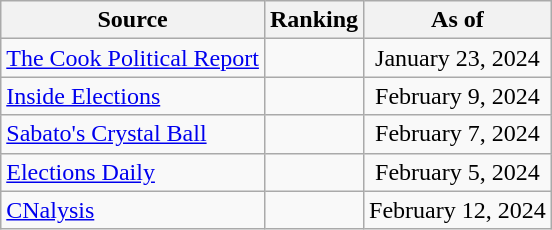<table class="wikitable" style="text-align:center">
<tr>
<th>Source</th>
<th>Ranking</th>
<th>As of</th>
</tr>
<tr>
<td align=left><a href='#'>The Cook Political Report</a></td>
<td></td>
<td>January 23, 2024</td>
</tr>
<tr>
<td align=left><a href='#'>Inside Elections</a></td>
<td></td>
<td>February 9, 2024</td>
</tr>
<tr>
<td align=left><a href='#'>Sabato's Crystal Ball</a></td>
<td></td>
<td>February 7, 2024</td>
</tr>
<tr>
<td align=left><a href='#'>Elections Daily</a></td>
<td></td>
<td>February 5, 2024</td>
</tr>
<tr>
<td align=left><a href='#'>CNalysis</a></td>
<td></td>
<td>February 12, 2024</td>
</tr>
</table>
